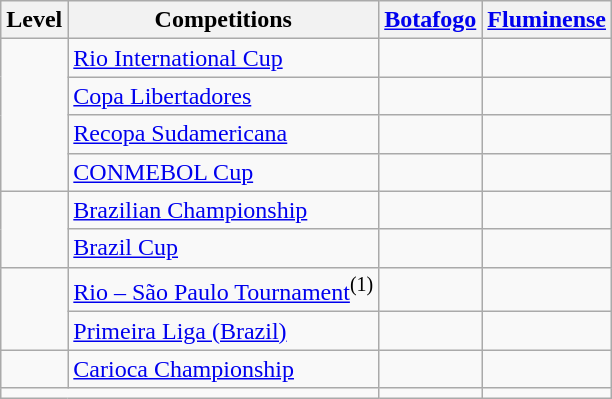<table class="wikitable">
<tr>
<th>Level</th>
<th>Competitions</th>
<th><a href='#'>Botafogo</a></th>
<th><a href='#'>Fluminense</a></th>
</tr>
<tr>
<td rowspan="4"></td>
<td><a href='#'>Rio International Cup</a></td>
<td></td>
<td></td>
</tr>
<tr>
<td><a href='#'>Copa Libertadores</a></td>
<td></td>
<td></td>
</tr>
<tr>
<td><a href='#'>Recopa Sudamericana</a></td>
<td></td>
<td></td>
</tr>
<tr>
<td><a href='#'>CONMEBOL Cup</a></td>
<td></td>
<td></td>
</tr>
<tr>
<td rowspan="2"></td>
<td><a href='#'>Brazilian Championship</a></td>
<td></td>
<td></td>
</tr>
<tr>
<td><a href='#'>Brazil Cup</a></td>
<td></td>
<td></td>
</tr>
<tr>
<td rowspan="2"></td>
<td><a href='#'>Rio – São Paulo Tournament</a><sup>(1)</sup></td>
<td></td>
<td></td>
</tr>
<tr>
<td><a href='#'>Primeira Liga (Brazil)</a></td>
<td></td>
<td></td>
</tr>
<tr>
<td></td>
<td><a href='#'>Carioca Championship</a></td>
<td></td>
<td></td>
</tr>
<tr>
<td colspan="2"></td>
<td></td>
<td></td>
</tr>
</table>
